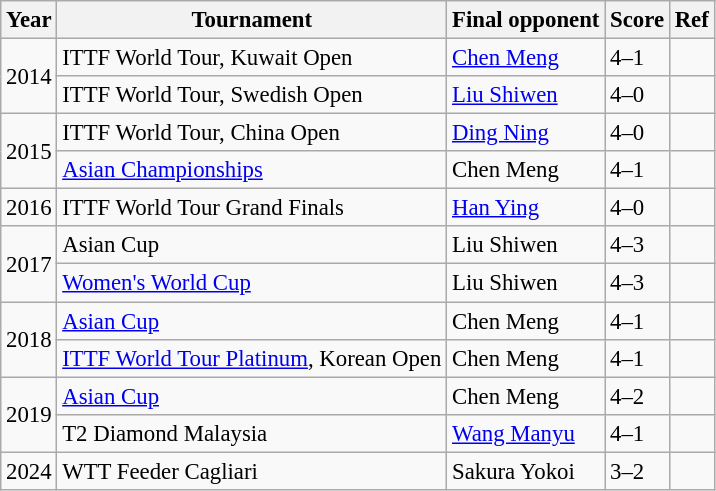<table class="wikitable sortable" style="font-size: 95%;">
<tr>
<th class="unsortable">Year</th>
<th>Tournament</th>
<th>Final opponent</th>
<th>Score</th>
<th class="unsortable">Ref</th>
</tr>
<tr>
<td rowspan="2">2014</td>
<td>ITTF World Tour, Kuwait Open</td>
<td> <a href='#'>Chen Meng</a></td>
<td>4–1</td>
<td></td>
</tr>
<tr>
<td>ITTF World Tour, Swedish Open</td>
<td> <a href='#'>Liu Shiwen</a></td>
<td>4–0</td>
<td></td>
</tr>
<tr>
<td rowspan="2">2015</td>
<td>ITTF World Tour, China Open</td>
<td> <a href='#'>Ding Ning</a></td>
<td>4–0</td>
<td></td>
</tr>
<tr>
<td><a href='#'>Asian Championships</a></td>
<td> Chen Meng</td>
<td>4–1</td>
<td></td>
</tr>
<tr>
<td>2016</td>
<td>ITTF World Tour Grand Finals</td>
<td> <a href='#'>Han Ying</a></td>
<td>4–0</td>
<td></td>
</tr>
<tr>
<td rowspan="2">2017</td>
<td>Asian Cup</td>
<td> Liu Shiwen</td>
<td>4–3</td>
<td></td>
</tr>
<tr>
<td><a href='#'>Women's World Cup</a></td>
<td> Liu Shiwen</td>
<td>4–3</td>
<td></td>
</tr>
<tr>
<td rowspan="2">2018</td>
<td><a href='#'>Asian Cup</a></td>
<td> Chen Meng</td>
<td>4–1</td>
<td></td>
</tr>
<tr>
<td><a href='#'>ITTF World Tour Platinum</a>, Korean Open</td>
<td> Chen Meng</td>
<td>4–1</td>
<td></td>
</tr>
<tr>
<td rowspan="2">2019</td>
<td><a href='#'>Asian Cup</a></td>
<td> Chen Meng</td>
<td>4–2</td>
<td></td>
</tr>
<tr>
<td>T2 Diamond Malaysia</td>
<td> <a href='#'>Wang Manyu</a></td>
<td>4–1</td>
<td></td>
</tr>
<tr>
<td>2024</td>
<td>WTT Feeder Cagliari</td>
<td> Sakura Yokoi</td>
<td>3–2</td>
<td></td>
</tr>
</table>
